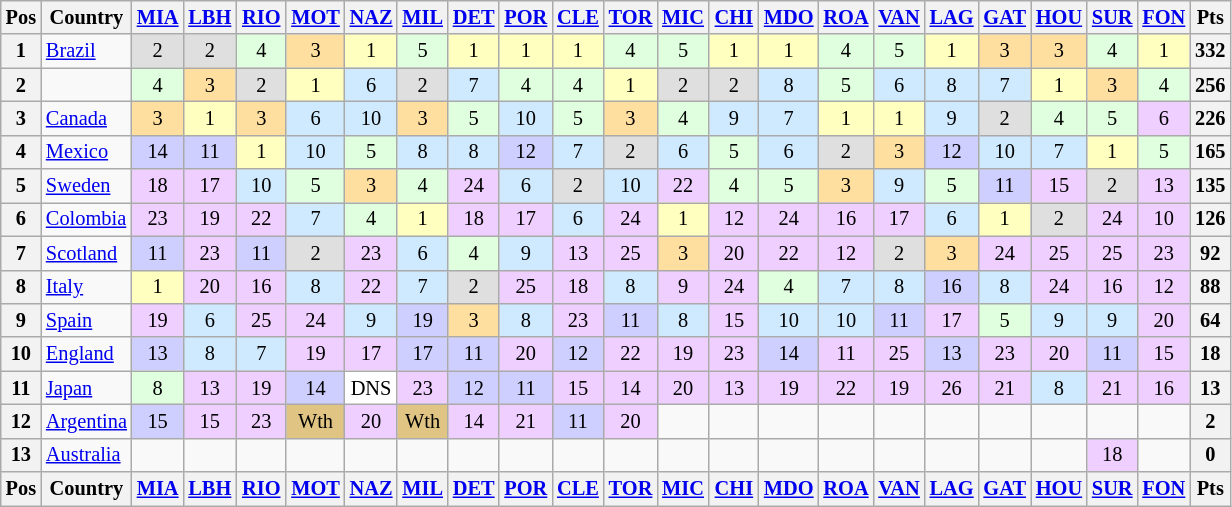<table class="wikitable" style="font-size: 85%;; text-align:center;">
<tr valign="top">
<th valign="middle">Pos</th>
<th valign="middle">Country</th>
<th width="27"><a href='#'>MIA</a> </th>
<th width="27"><a href='#'>LBH</a> </th>
<th width="27"><a href='#'>RIO</a> </th>
<th width="27"><a href='#'>MOT</a> </th>
<th width="27"><a href='#'>NAZ</a> </th>
<th width="27"><a href='#'>MIL</a> </th>
<th width="27"><a href='#'>DET</a> </th>
<th width="27"><a href='#'>POR</a> </th>
<th width="27"><a href='#'>CLE</a> </th>
<th width="27"><a href='#'>TOR</a> </th>
<th width="27"><a href='#'>MIC</a> </th>
<th width="27"><a href='#'>CHI</a> </th>
<th width="27"><a href='#'>MDO</a> </th>
<th width="27"><a href='#'>ROA</a> </th>
<th width="27"><a href='#'>VAN</a> </th>
<th width="27"><a href='#'>LAG</a> </th>
<th width="27"><a href='#'>GAT</a> </th>
<th width="27"><a href='#'>HOU</a> </th>
<th width="27"><a href='#'>SUR</a> </th>
<th width="27"><a href='#'>FON</a> </th>
<th valign="middle">Pts</th>
</tr>
<tr>
<th>1</th>
<td align="left"> <a href='#'>Brazil</a></td>
<td style="background:#dfdfdf;">2</td>
<td style="background:#dfdfdf;">2</td>
<td style="background:#dfffdf;">4</td>
<td style="background:#ffdf9f;">3</td>
<td style="background:#ffffbf;">1</td>
<td style="background:#dfffdf;">5</td>
<td style="background:#ffffbf;">1</td>
<td style="background:#ffffbf;">1</td>
<td style="background:#ffffbf;">1</td>
<td style="background:#dfffdf;">4</td>
<td style="background:#dfffdf;">5</td>
<td style="background:#ffffbf;">1</td>
<td style="background:#ffffbf;">1</td>
<td style="background:#dfffdf;">4</td>
<td style="background:#dfffdf;">5</td>
<td style="background:#ffffbf;">1</td>
<td style="background:#ffdf9f;">3</td>
<td style="background:#ffdf9f;">3</td>
<td style="background:#dfffdf;">4</td>
<td style="background:#ffffbf;">1</td>
<th>332</th>
</tr>
<tr>
<th>2</th>
<td align="left"></td>
<td style="background:#dfffdf;">4</td>
<td style="background:#ffdf9f;">3</td>
<td style="background:#dfdfdf;">2</td>
<td style="background:#ffffbf;">1</td>
<td style="background:#CFEAFF;">6</td>
<td style="background:#dfdfdf;">2</td>
<td style="background:#CFEAFF;">7</td>
<td style="background:#dfffdf;">4</td>
<td style="background:#dfffdf;">4</td>
<td style="background:#ffffbf;">1</td>
<td style="background:#dfdfdf;">2</td>
<td style="background:#dfdfdf;">2</td>
<td style="background:#CFEAFF;">8</td>
<td style="background:#dfffdf;">5</td>
<td style="background:#CFEAFF;">6</td>
<td style="background:#CFEAFF;">8</td>
<td style="background:#CFEAFF;">7</td>
<td style="background:#ffffbf;">1</td>
<td style="background:#ffdf9f;">3</td>
<td style="background:#dfffdf;">4</td>
<th>256</th>
</tr>
<tr>
<th>3</th>
<td align="left"> <a href='#'>Canada</a></td>
<td style="background:#ffdf9f;">3</td>
<td style="background:#ffffbf;">1</td>
<td style="background:#ffdf9f;">3</td>
<td style="background:#CFEAFF;">6</td>
<td style="background:#CFEAFF;">10</td>
<td style="background:#ffdf9f;">3</td>
<td style="background:#dfffdf;">5</td>
<td style="background:#CFEAFF;">10</td>
<td style="background:#dfffdf;">5</td>
<td style="background:#ffdf9f;">3</td>
<td style="background:#dfffdf;">4</td>
<td style="background:#CFEAFF;">9</td>
<td style="background:#CFEAFF;">7</td>
<td style="background:#ffffbf;">1</td>
<td style="background:#ffffbf;">1</td>
<td style="background:#CFEAFF;">9</td>
<td style="background:#dfdfdf;">2</td>
<td style="background:#dfffdf;">4</td>
<td style="background:#dfffdf;">5</td>
<td style="background:#efcfff;">6</td>
<th>226</th>
</tr>
<tr>
<th>4</th>
<td align="left"> <a href='#'>Mexico</a></td>
<td style="background:#CFCFFF;">14</td>
<td style="background:#CFCFFF;">11</td>
<td style="background:#ffffbf;">1</td>
<td style="background:#CFEAFF;">10</td>
<td style="background:#dfffdf;">5</td>
<td style="background:#CFEAFF;">8</td>
<td style="background:#CFEAFF;">8</td>
<td style="background:#CFCFFF;">12</td>
<td style="background:#CFEAFF;">7</td>
<td style="background:#dfdfdf;">2</td>
<td style="background:#CFEAFF;">6</td>
<td style="background:#dfffdf;">5</td>
<td style="background:#CFEAFF;">6</td>
<td style="background:#dfdfdf;">2</td>
<td style="background:#ffdf9f;">3</td>
<td style="background:#CFCFFF;">12</td>
<td style="background:#CFEAFF;">10</td>
<td style="background:#CFEAFF;">7</td>
<td style="background:#ffffbf;">1</td>
<td style="background:#dfffdf;">5</td>
<th>165</th>
</tr>
<tr>
<th>5</th>
<td align="left"> <a href='#'>Sweden</a></td>
<td style="background:#efcfff;">18</td>
<td style="background:#efcfff;">17</td>
<td style="background:#CFEAFF;">10</td>
<td style="background:#dfffdf;">5</td>
<td style="background:#ffdf9f;">3</td>
<td style="background:#dfffdf;">4</td>
<td style="background:#efcfff;">24</td>
<td style="background:#CFEAFF;">6</td>
<td style="background:#dfdfdf;">2</td>
<td style="background:#CFEAFF;">10</td>
<td style="background:#efcfff;">22</td>
<td style="background:#dfffdf;">4</td>
<td style="background:#dfffdf;">5</td>
<td style="background:#ffdf9f;">3</td>
<td style="background:#CFEAFF;">9</td>
<td style="background:#dfffdf;">5</td>
<td style="background:#CFCFFF;">11</td>
<td style="background:#efcfff;">15</td>
<td style="background:#dfdfdf;">2</td>
<td style="background:#efcfff;">13</td>
<th>135</th>
</tr>
<tr>
<th>6</th>
<td align="left"> <a href='#'>Colombia</a></td>
<td style="background:#efcfff;">23</td>
<td style="background:#efcfff;">19</td>
<td style="background:#efcfff;">22</td>
<td style="background:#CFEAFF;">7</td>
<td style="background:#dfffdf;">4</td>
<td style="background:#ffffbf;">1</td>
<td style="background:#efcfff;">18</td>
<td style="background:#efcfff;">17</td>
<td style="background:#CFEAFF;">6</td>
<td style="background:#efcfff;">24</td>
<td style="background:#ffffbf;">1</td>
<td style="background:#efcfff;">12</td>
<td style="background:#efcfff;">24</td>
<td style="background:#efcfff;">16</td>
<td style="background:#efcfff;">17</td>
<td style="background:#CFEAFF;">6</td>
<td style="background:#ffffbf;">1</td>
<td style="background:#dfdfdf;">2</td>
<td style="background:#efcfff;">24</td>
<td style="background:#efcfff;">10</td>
<th>126</th>
</tr>
<tr>
<th>7</th>
<td align="left"> <a href='#'>Scotland</a></td>
<td style="background:#CFCFFF;">11</td>
<td style="background:#efcfff;">23</td>
<td style="background:#CFCFFF;">11</td>
<td style="background:#dfdfdf;">2</td>
<td style="background:#efcfff;">23</td>
<td style="background:#CFEAFF;">6</td>
<td style="background:#dfffdf;">4</td>
<td style="background:#CFEAFF;">9</td>
<td style="background:#efcfff;">13</td>
<td style="background:#efcfff;">25</td>
<td style="background:#ffdf9f;">3</td>
<td style="background:#efcfff;">20</td>
<td style="background:#efcfff;">22</td>
<td style="background:#efcfff;">12</td>
<td style="background:#dfdfdf;">2</td>
<td style="background:#ffdf9f;">3</td>
<td style="background:#efcfff;">24</td>
<td style="background:#efcfff;">25</td>
<td style="background:#efcfff;">25</td>
<td style="background:#efcfff;">23</td>
<th>92</th>
</tr>
<tr>
<th>8</th>
<td align="left"> <a href='#'>Italy</a></td>
<td style="background:#ffffbf;">1</td>
<td style="background:#efcfff;">20</td>
<td style="background:#efcfff;">16</td>
<td style="background:#CFEAFF;">8</td>
<td style="background:#efcfff;">22</td>
<td style="background:#CFEAFF;">7</td>
<td style="background:#dfdfdf;">2</td>
<td style="background:#efcfff;">25</td>
<td style="background:#efcfff;">18</td>
<td style="background:#CFEAFF;">8</td>
<td style="background:#efcfff;">9</td>
<td style="background:#efcfff;">24</td>
<td style="background:#dfffdf;">4</td>
<td style="background:#CFEAFF;">7</td>
<td style="background:#CFEAFF;">8</td>
<td style="background:#CFCFFF;">16</td>
<td style="background:#CFEAFF;">8</td>
<td style="background:#efcfff;">24</td>
<td style="background:#efcfff;">16</td>
<td style="background:#efcfff;">12</td>
<th>88</th>
</tr>
<tr>
<th>9</th>
<td align="left"> <a href='#'>Spain</a></td>
<td style="background:#efcfff;">19</td>
<td style="background:#CFEAFF;">6</td>
<td style="background:#efcfff;">25</td>
<td style="background:#efcfff;">24</td>
<td style="background:#CFEAFF;">9</td>
<td style="background:#CFCFFF;">19</td>
<td style="background:#ffdf9f;">3</td>
<td style="background:#CFEAFF;">8</td>
<td style="background:#efcfff;">23</td>
<td style="background:#CFCFFF;">11</td>
<td style="background:#CFEAFF;">8</td>
<td style="background:#efcfff;">15</td>
<td style="background:#CFEAFF;">10</td>
<td style="background:#CFEAFF;">10</td>
<td style="background:#CFCFFF;">11</td>
<td style="background:#efcfff;">17</td>
<td style="background:#dfffdf;">5</td>
<td style="background:#CFEAFF;">9</td>
<td style="background:#CFEAFF;">9</td>
<td style="background:#efcfff;">20</td>
<th>64</th>
</tr>
<tr>
<th>10</th>
<td align="left"> <a href='#'>England</a></td>
<td style="background:#CFCFFF;">13</td>
<td style="background:#CFEAFF;">8</td>
<td style="background:#CFEAFF;">7</td>
<td style="background:#efcfff;">19</td>
<td style="background:#efcfff;">17</td>
<td style="background:#CFCFFF;">17</td>
<td style="background:#CFCFFF;">11</td>
<td style="background:#efcfff;">20</td>
<td style="background:#CFCFFF;">12</td>
<td style="background:#efcfff;">22</td>
<td style="background:#efcfff;">19</td>
<td style="background:#efcfff;">23</td>
<td style="background:#CFCFFF;">14</td>
<td style="background:#efcfff;">11</td>
<td style="background:#efcfff;">25</td>
<td style="background:#CFCFFF;">13</td>
<td style="background:#efcfff;">23</td>
<td style="background:#efcfff;">20</td>
<td style="background:#CFCFFF;">11</td>
<td style="background:#efcfff;">15</td>
<th>18</th>
</tr>
<tr>
<th>11</th>
<td align="left"> <a href='#'>Japan</a></td>
<td style="background:#dfffdf;">8</td>
<td style="background:#efcfff;">13</td>
<td style="background:#efcfff;">19</td>
<td style="background:#cfcfff;">14</td>
<td style="background:#ffffff;">DNS</td>
<td style="background:#efcfff;">23</td>
<td style="background:#CFCFFF;">12</td>
<td style="background:#CFCFFF;">11</td>
<td style="background:#efcfff;">15</td>
<td style="background:#efcfff;">14</td>
<td style="background:#efcfff;">20</td>
<td style="background:#efcfff;">13</td>
<td style="background:#efcfff;">19</td>
<td style="background:#efcfff;">22</td>
<td style="background:#efcfff;">19</td>
<td style="background:#efcfff;">26</td>
<td style="background:#efcfff;">21</td>
<td style="background:#CFEAFF;">8</td>
<td style="background:#efcfff;">21</td>
<td style="background:#efcfff;">16</td>
<th>13</th>
</tr>
<tr>
<th>12</th>
<td align="left"> <a href='#'>Argentina</a></td>
<td style="background:#CFCFFF;">15</td>
<td style="background:#efcfff;">15</td>
<td style="background:#efcfff;">23</td>
<td style="background:#DFC484;">Wth</td>
<td style="background:#efcfff;">20</td>
<td style="background:#DFC484;">Wth</td>
<td style="background:#efcfff;">14</td>
<td style="background:#efcfff;">21</td>
<td style="background:#CFCFFF;">11</td>
<td style="background:#efcfff;">20</td>
<td></td>
<td></td>
<td></td>
<td></td>
<td></td>
<td></td>
<td></td>
<td></td>
<td></td>
<td></td>
<th>2</th>
</tr>
<tr>
<th>13</th>
<td align="left"> <a href='#'>Australia</a></td>
<td></td>
<td></td>
<td></td>
<td></td>
<td></td>
<td></td>
<td></td>
<td></td>
<td></td>
<td></td>
<td></td>
<td></td>
<td></td>
<td></td>
<td></td>
<td></td>
<td></td>
<td></td>
<td style="background:#efcfff;">18</td>
<td></td>
<th>0</th>
</tr>
<tr style="background: #f9f9f9;" valign="top">
<th valign="middle">Pos</th>
<th valign="middle">Country</th>
<th width="27"><a href='#'>MIA</a> </th>
<th width="27"><a href='#'>LBH</a> </th>
<th width="27"><a href='#'>RIO</a> </th>
<th width="27"><a href='#'>MOT</a> </th>
<th width="27"><a href='#'>NAZ</a> </th>
<th width="27"><a href='#'>MIL</a> </th>
<th width="27"><a href='#'>DET</a> </th>
<th width="27"><a href='#'>POR</a> </th>
<th width="27"><a href='#'>CLE</a> </th>
<th width="27"><a href='#'>TOR</a> </th>
<th width="27"><a href='#'>MIC</a> </th>
<th width="27"><a href='#'>CHI</a> </th>
<th width="27"><a href='#'>MDO</a> </th>
<th width="27"><a href='#'>ROA</a> </th>
<th width="27"><a href='#'>VAN</a> </th>
<th width="27"><a href='#'>LAG</a> </th>
<th width="27"><a href='#'>GAT</a> </th>
<th width="27"><a href='#'>HOU</a> </th>
<th width="27"><a href='#'>SUR</a> </th>
<th width="27"><a href='#'>FON</a> </th>
<th valign="middle">Pts</th>
</tr>
</table>
